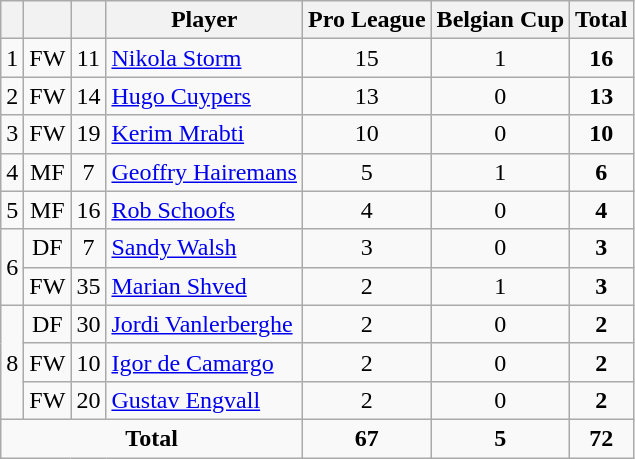<table class="wikitable sortable" style="text-align:center">
<tr>
<th></th>
<th></th>
<th></th>
<th>Player</th>
<th>Pro League</th>
<th>Belgian Cup</th>
<th><strong>Total</strong></th>
</tr>
<tr>
<td>1</td>
<td>FW</td>
<td>11</td>
<td style="text-align:left;"> <a href='#'>Nikola Storm</a></td>
<td>15</td>
<td>1</td>
<td><strong>16</strong></td>
</tr>
<tr>
<td>2</td>
<td>FW</td>
<td>14</td>
<td style="text-align:left;"> <a href='#'>Hugo Cuypers</a></td>
<td>13</td>
<td>0</td>
<td><strong>13</strong></td>
</tr>
<tr>
<td>3</td>
<td>FW</td>
<td>19</td>
<td style="text-align:left;"> <a href='#'>Kerim Mrabti</a></td>
<td>10</td>
<td>0</td>
<td><strong>10</strong></td>
</tr>
<tr>
<td>4</td>
<td>MF</td>
<td>7</td>
<td style="text-align:left;"> <a href='#'>Geoffry Hairemans</a></td>
<td>5</td>
<td>1</td>
<td><strong>6</strong></td>
</tr>
<tr>
<td>5</td>
<td>MF</td>
<td>16</td>
<td style="text-align:left;"> <a href='#'>Rob Schoofs</a></td>
<td>4</td>
<td>0</td>
<td><strong>4</strong></td>
</tr>
<tr>
<td rowspan=2>6</td>
<td>DF</td>
<td>7</td>
<td style="text-align:left;"> <a href='#'>Sandy Walsh</a></td>
<td>3</td>
<td>0</td>
<td><strong>3</strong></td>
</tr>
<tr>
<td>FW</td>
<td>35</td>
<td style="text-align:left;"> <a href='#'>Marian Shved</a></td>
<td>2</td>
<td>1</td>
<td><strong>3</strong></td>
</tr>
<tr>
<td rowspan=3>8</td>
<td>DF</td>
<td>30</td>
<td style="text-align:left;"> <a href='#'>Jordi Vanlerberghe</a></td>
<td>2</td>
<td>0</td>
<td><strong>2</strong></td>
</tr>
<tr>
<td>FW</td>
<td>10</td>
<td style="text-align:left;"> <a href='#'>Igor de Camargo</a></td>
<td>2</td>
<td>0</td>
<td><strong>2</strong></td>
</tr>
<tr>
<td>FW</td>
<td>20</td>
<td style="text-align:left;"> <a href='#'>Gustav Engvall</a></td>
<td>2</td>
<td>0</td>
<td><strong>2</strong></td>
</tr>
<tr class="sortbottom">
<td colspan="4"><strong>Total</strong></td>
<td><strong>67</strong></td>
<td><strong>5</strong></td>
<td><strong>72</strong></td>
</tr>
</table>
